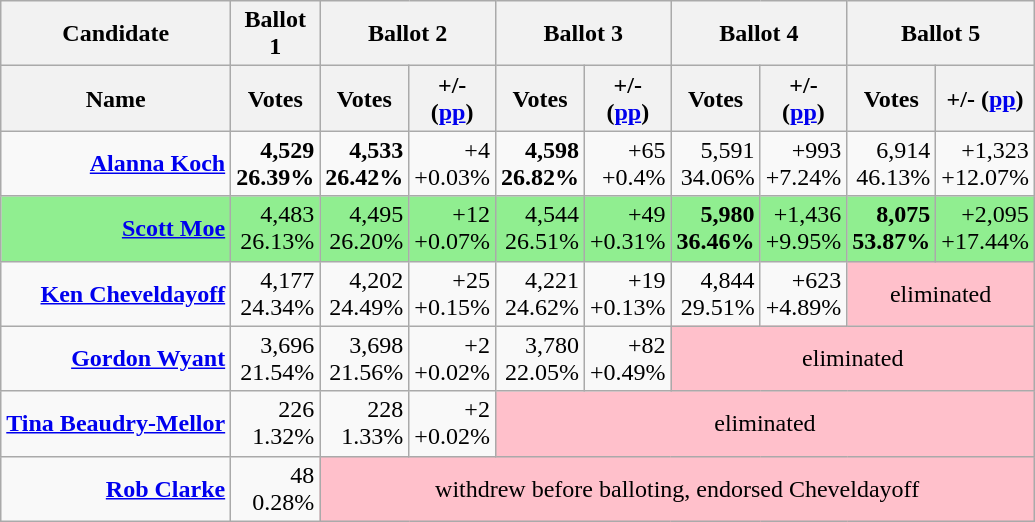<table class="wikitable">
<tr>
<th>Candidate</th>
<th>Ballot 1</th>
<th colspan = "2">Ballot 2</th>
<th colspan = "2">Ballot 3</th>
<th colspan = "2">Ballot 4</th>
<th colspan = "2">Ballot 5</th>
</tr>
<tr>
<th>Name</th>
<th style="width:50px;">Votes</th>
<th style="width:50px;">Votes</th>
<th style="width:50px;">+/- (<a href='#'>pp</a>)</th>
<th style="width:50px;">Votes</th>
<th style="width:50px;">+/- (<a href='#'>pp</a>)</th>
<th style="width:50px;">Votes</th>
<th style="width:50px;">+/- (<a href='#'>pp</a>)</th>
<th style="width:50px;">Votes</th>
<th style="width:50px;">+/- (<a href='#'>pp</a>)</th>
</tr>
<tr style="text-align:right;">
<td><strong><a href='#'>Alanna Koch</a></strong></td>
<td><strong>4,529<br>26.39%</strong></td>
<td><strong>4,533<br>26.42%</strong></td>
<td>+4<br>+0.03%</td>
<td><strong>4,598<br>26.82%</strong></td>
<td>+65<br>+0.4%</td>
<td>5,591<br>34.06%</td>
<td>+993<br>+7.24%</td>
<td>6,914<br>46.13%</td>
<td>+1,323<br>+12.07%</td>
</tr>
<tr style="text-align:right;background:lightgreen;">
<td><strong><a href='#'>Scott Moe</a></strong></td>
<td>4,483<br>26.13%</td>
<td>4,495<br>26.20%</td>
<td>+12<br>+0.07%</td>
<td>4,544<br>26.51%</td>
<td>+49<br>+0.31%</td>
<td><strong>5,980<br>36.46%</strong></td>
<td>+1,436<br>+9.95%</td>
<td><strong>8,075<br>53.87%</strong></td>
<td>+2,095<br>+17.44%</td>
</tr>
<tr style="text-align:right;">
<td><strong><a href='#'>Ken Cheveldayoff</a></strong></td>
<td>4,177<br>24.34%</td>
<td>4,202<br>24.49%</td>
<td>+25<br>+0.15%</td>
<td>4,221<br>24.62%</td>
<td>+19<br>+0.13%</td>
<td>4,844<br>29.51%</td>
<td>+623<br>+4.89%</td>
<td style="text-align:center; background:pink" colspan=2>eliminated</td>
</tr>
<tr style="text-align:right;">
<td><strong><a href='#'>Gordon Wyant</a></strong></td>
<td>3,696<br>21.54%</td>
<td>3,698<br>21.56%</td>
<td>+2<br>+0.02%</td>
<td>3,780<br>22.05%</td>
<td>+82<br>+0.49%</td>
<td style="text-align:center; background:pink" colspan=4>eliminated</td>
</tr>
<tr style="text-align:right;">
<td><strong><a href='#'>Tina Beaudry-Mellor</a></strong></td>
<td>226<br>1.32%</td>
<td>228<br>1.33%</td>
<td>+2<br>+0.02%</td>
<td style="text-align:center; background:pink" colspan=6>eliminated</td>
</tr>
<tr style="text-align:right;">
<td><strong><a href='#'>Rob Clarke</a></strong></td>
<td>48<br>0.28%</td>
<td style="text-align:center; background:pink" colspan=8>withdrew before balloting, endorsed Cheveldayoff</td>
</tr>
</table>
